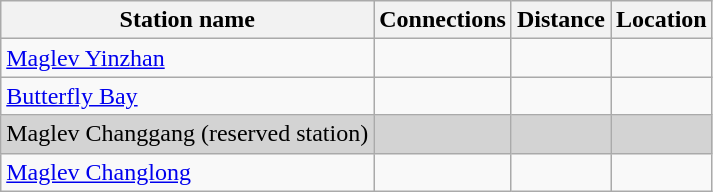<table class="wikitable">
<tr>
<th>Station name</th>
<th>Connections</th>
<th>Distance<br></th>
<th>Location</th>
</tr>
<tr>
<td><a href='#'>Maglev Yinzhan</a><br></td>
<td></td>
<td></td>
<td></td>
</tr>
<tr>
<td><a href='#'>Butterfly Bay</a><br></td>
<td></td>
<td></td>
<td></td>
</tr>
<tr bgcolor="lightgrey">
<td>Maglev Changgang (reserved station)<br></td>
<td></td>
<td></td>
<td></td>
</tr>
<tr>
<td><a href='#'>Maglev Changlong</a><br></td>
<td></td>
<td></td>
<td></td>
</tr>
</table>
